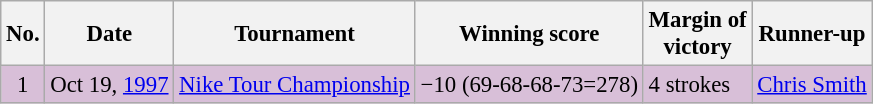<table class="wikitable" style="font-size:95%;">
<tr>
<th>No.</th>
<th>Date</th>
<th>Tournament</th>
<th>Winning score</th>
<th>Margin of<br>victory</th>
<th>Runner-up</th>
</tr>
<tr style="background:thistle;">
<td align=center>1</td>
<td align=right>Oct 19, <a href='#'>1997</a></td>
<td><a href='#'>Nike Tour Championship</a></td>
<td>−10 (69-68-68-73=278)</td>
<td>4 strokes</td>
<td> <a href='#'>Chris Smith</a></td>
</tr>
</table>
